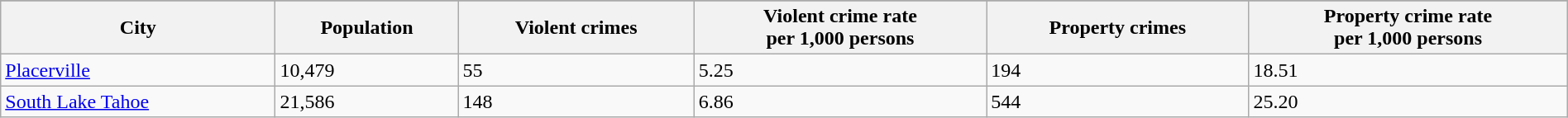<table class="wikitable collapsible collapsed sortable" style="width: 100%;">
<tr>
</tr>
<tr>
<th>City</th>
<th data-sort-type="number">Population</th>
<th data-sort-type="number">Violent crimes</th>
<th data-sort-type="number">Violent crime rate<br>per 1,000 persons</th>
<th data-sort-type="number">Property crimes</th>
<th data-sort-type="number">Property crime rate<br>per 1,000 persons</th>
</tr>
<tr>
<td><a href='#'>Placerville</a></td>
<td>10,479</td>
<td>55</td>
<td>5.25</td>
<td>194</td>
<td>18.51</td>
</tr>
<tr>
<td><a href='#'>South Lake Tahoe</a></td>
<td>21,586</td>
<td>148</td>
<td>6.86</td>
<td>544</td>
<td>25.20</td>
</tr>
</table>
